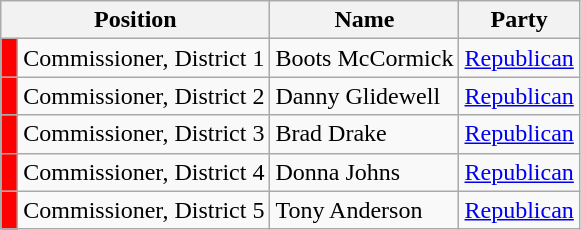<table class=wikitable>
<tr>
<th colspan="2"  style="text-align:center; vertical-align:bottom;">Position</th>
<th style="text-align:center; vertical-align:bottom;">Name</th>
<th style="text-align:center; vertical-align:bottom;">Party</th>
</tr>
<tr>
<td style="background:red;"> </td>
<td>Commissioner, District 1</td>
<td>Boots McCormick</td>
<td><a href='#'>Republican</a></td>
</tr>
<tr>
<td style="background:red;"> </td>
<td>Commissioner, District 2</td>
<td>Danny Glidewell</td>
<td><a href='#'>Republican</a></td>
</tr>
<tr>
<td style="background:red;"> </td>
<td>Commissioner, District 3</td>
<td>Brad Drake</td>
<td><a href='#'>Republican</a></td>
</tr>
<tr>
<td style="background:red;"> </td>
<td>Commissioner, District 4</td>
<td>Donna Johns</td>
<td><a href='#'>Republican</a></td>
</tr>
<tr>
<td style="background:red;"> </td>
<td>Commissioner, District 5</td>
<td>Tony Anderson</td>
<td><a href='#'>Republican</a></td>
</tr>
</table>
